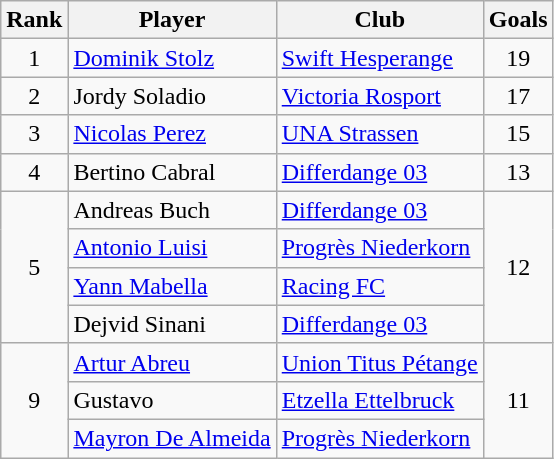<table class="wikitable" style="text-align:center;">
<tr>
<th>Rank</th>
<th>Player</th>
<th>Club</th>
<th>Goals</th>
</tr>
<tr>
<td>1</td>
<td align="left"> <a href='#'>Dominik Stolz</a></td>
<td align="left"><a href='#'>Swift Hesperange</a></td>
<td>19</td>
</tr>
<tr>
<td>2</td>
<td align="left"> Jordy Soladio</td>
<td align="left"><a href='#'>Victoria Rosport</a></td>
<td>17</td>
</tr>
<tr>
<td>3</td>
<td align="left"> <a href='#'>Nicolas Perez</a></td>
<td align="left"><a href='#'>UNA Strassen</a></td>
<td>15</td>
</tr>
<tr>
<td>4</td>
<td align="left"> Bertino Cabral</td>
<td align="left"><a href='#'>Differdange 03</a></td>
<td>13</td>
</tr>
<tr>
<td rowspan="4">5</td>
<td align="left"> Andreas Buch</td>
<td align="left"><a href='#'>Differdange 03</a></td>
<td rowspan="4">12</td>
</tr>
<tr>
<td align="left"> <a href='#'>Antonio Luisi</a></td>
<td align="left"><a href='#'>Progrès Niederkorn</a></td>
</tr>
<tr>
<td align="left"> <a href='#'>Yann Mabella</a></td>
<td align="left"><a href='#'>Racing FC</a></td>
</tr>
<tr>
<td align="left"> Dejvid Sinani</td>
<td align="left"><a href='#'>Differdange 03</a></td>
</tr>
<tr>
<td rowspan="3">9</td>
<td align="left"> <a href='#'>Artur Abreu</a></td>
<td align="left"><a href='#'>Union Titus Pétange</a></td>
<td rowspan="3">11</td>
</tr>
<tr>
<td align="left"> Gustavo</td>
<td align="left"><a href='#'>Etzella Ettelbruck</a></td>
</tr>
<tr>
<td align="left"> <a href='#'>Mayron De Almeida</a></td>
<td align="left"><a href='#'>Progrès Niederkorn</a></td>
</tr>
</table>
